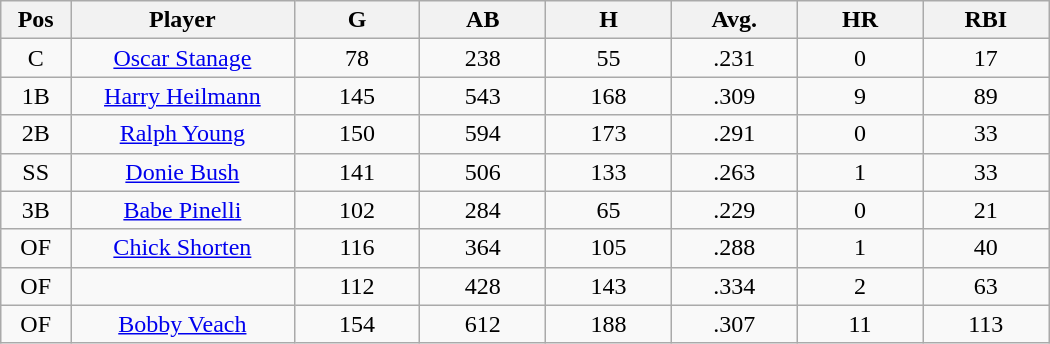<table class="wikitable sortable">
<tr>
<th bgcolor="#DDDDFF" width="5%">Pos</th>
<th bgcolor="#DDDDFF" width="16%">Player</th>
<th bgcolor="#DDDDFF" width="9%">G</th>
<th bgcolor="#DDDDFF" width="9%">AB</th>
<th bgcolor="#DDDDFF" width="9%">H</th>
<th bgcolor="#DDDDFF" width="9%">Avg.</th>
<th bgcolor="#DDDDFF" width="9%">HR</th>
<th bgcolor="#DDDDFF" width="9%">RBI</th>
</tr>
<tr align="center">
<td>C</td>
<td><a href='#'>Oscar Stanage</a></td>
<td>78</td>
<td>238</td>
<td>55</td>
<td>.231</td>
<td>0</td>
<td>17</td>
</tr>
<tr align=center>
<td>1B</td>
<td><a href='#'>Harry Heilmann</a></td>
<td>145</td>
<td>543</td>
<td>168</td>
<td>.309</td>
<td>9</td>
<td>89</td>
</tr>
<tr align=center>
<td>2B</td>
<td><a href='#'>Ralph Young</a></td>
<td>150</td>
<td>594</td>
<td>173</td>
<td>.291</td>
<td>0</td>
<td>33</td>
</tr>
<tr align=center>
<td>SS</td>
<td><a href='#'>Donie Bush</a></td>
<td>141</td>
<td>506</td>
<td>133</td>
<td>.263</td>
<td>1</td>
<td>33</td>
</tr>
<tr align=center>
<td>3B</td>
<td><a href='#'>Babe Pinelli</a></td>
<td>102</td>
<td>284</td>
<td>65</td>
<td>.229</td>
<td>0</td>
<td>21</td>
</tr>
<tr align=center>
<td>OF</td>
<td><a href='#'>Chick Shorten</a></td>
<td>116</td>
<td>364</td>
<td>105</td>
<td>.288</td>
<td>1</td>
<td>40</td>
</tr>
<tr align=center>
<td>OF</td>
<td></td>
<td>112</td>
<td>428</td>
<td>143</td>
<td>.334</td>
<td>2</td>
<td>63</td>
</tr>
<tr align="center">
<td>OF</td>
<td><a href='#'>Bobby Veach</a></td>
<td>154</td>
<td>612</td>
<td>188</td>
<td>.307</td>
<td>11</td>
<td>113</td>
</tr>
</table>
